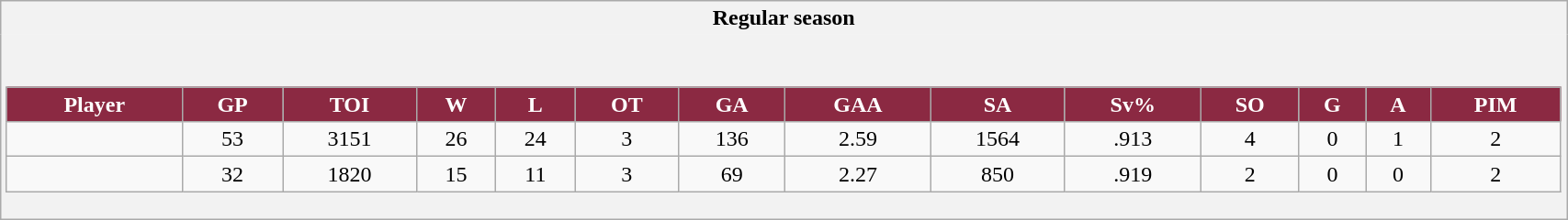<table class="wikitable" style="border: 1px solid #aaa;" width="90%">
<tr>
<th style="border: 0;">Regular season</th>
</tr>
<tr>
<td style="background: #f2f2f2; border: 0; text-align: center;"><br><table class="wikitable sortable" width="100%">
<tr align="center" bgcolor="#dddddd">
<th style="background:#8B2942; color: #FFFFFF;">Player</th>
<th style="background:#8B2942; color: #FFFFFF;">GP</th>
<th style="background:#8B2942; color: #FFFFFF;">TOI</th>
<th style="background:#8B2942; color: #FFFFFF;">W</th>
<th style="background:#8B2942; color: #FFFFFF;">L</th>
<th style="background:#8B2942; color: #FFFFFF;">OT</th>
<th style="background:#8B2942; color: #FFFFFF;">GA</th>
<th style="background:#8B2942; color: #FFFFFF;">GAA</th>
<th style="background:#8B2942; color: #FFFFFF;">SA</th>
<th style="background:#8B2942; color: #FFFFFF;">Sv%</th>
<th style="background:#8B2942; color: #FFFFFF;">SO</th>
<th style="background:#8B2942; color: #FFFFFF;">G</th>
<th style="background:#8B2942; color: #FFFFFF;">A</th>
<th style="background:#8B2942; color: #FFFFFF;">PIM</th>
</tr>
<tr align=center>
<td></td>
<td>53</td>
<td>3151</td>
<td>26</td>
<td>24</td>
<td>3</td>
<td>136</td>
<td>2.59</td>
<td>1564</td>
<td>.913</td>
<td>4</td>
<td>0</td>
<td>1</td>
<td>2</td>
</tr>
<tr align=center>
<td></td>
<td>32</td>
<td>1820</td>
<td>15</td>
<td>11</td>
<td>3</td>
<td>69</td>
<td>2.27</td>
<td>850</td>
<td>.919</td>
<td>2</td>
<td>0</td>
<td>0</td>
<td>2</td>
</tr>
</table>
</td>
</tr>
</table>
